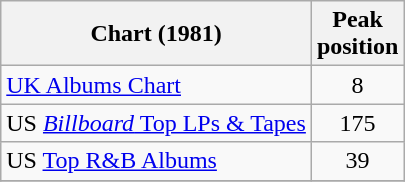<table class="wikitable">
<tr>
<th>Chart (1981)</th>
<th>Peak<br>position</th>
</tr>
<tr>
<td align="left"><a href='#'>UK Albums Chart</a></td>
<td align="center">8</td>
</tr>
<tr>
<td align="left">US <a href='#'><em>Billboard</em> Top LPs & Tapes</a></td>
<td align="center">175</td>
</tr>
<tr>
<td align="left">US <a href='#'>Top R&B Albums</a></td>
<td align="center">39</td>
</tr>
<tr>
</tr>
</table>
